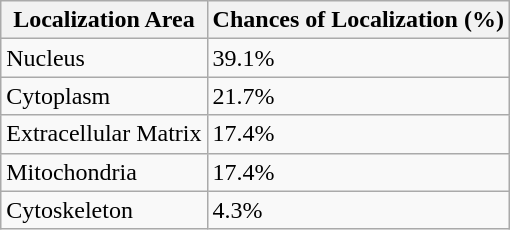<table class="wikitable">
<tr>
<th>Localization Area</th>
<th>Chances of Localization (%)</th>
</tr>
<tr>
<td>Nucleus</td>
<td>39.1%</td>
</tr>
<tr>
<td>Cytoplasm</td>
<td>21.7%</td>
</tr>
<tr>
<td>Extracellular Matrix</td>
<td>17.4%</td>
</tr>
<tr>
<td>Mitochondria</td>
<td>17.4%</td>
</tr>
<tr>
<td>Cytoskeleton</td>
<td>4.3%</td>
</tr>
</table>
